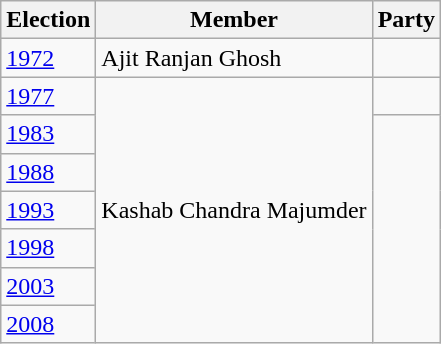<table class="wikitable sortable">
<tr>
<th>Election</th>
<th>Member</th>
<th colspan=2>Party</th>
</tr>
<tr>
<td><a href='#'>1972</a></td>
<td>Ajit Ranjan Ghosh</td>
<td></td>
</tr>
<tr>
<td><a href='#'>1977</a></td>
<td rowspan=7>Kashab Chandra Majumder</td>
<td></td>
</tr>
<tr>
<td><a href='#'>1983</a></td>
</tr>
<tr>
<td><a href='#'>1988</a></td>
</tr>
<tr>
<td><a href='#'>1993</a></td>
</tr>
<tr>
<td><a href='#'>1998</a></td>
</tr>
<tr>
<td><a href='#'>2003</a></td>
</tr>
<tr>
<td><a href='#'>2008</a></td>
</tr>
</table>
